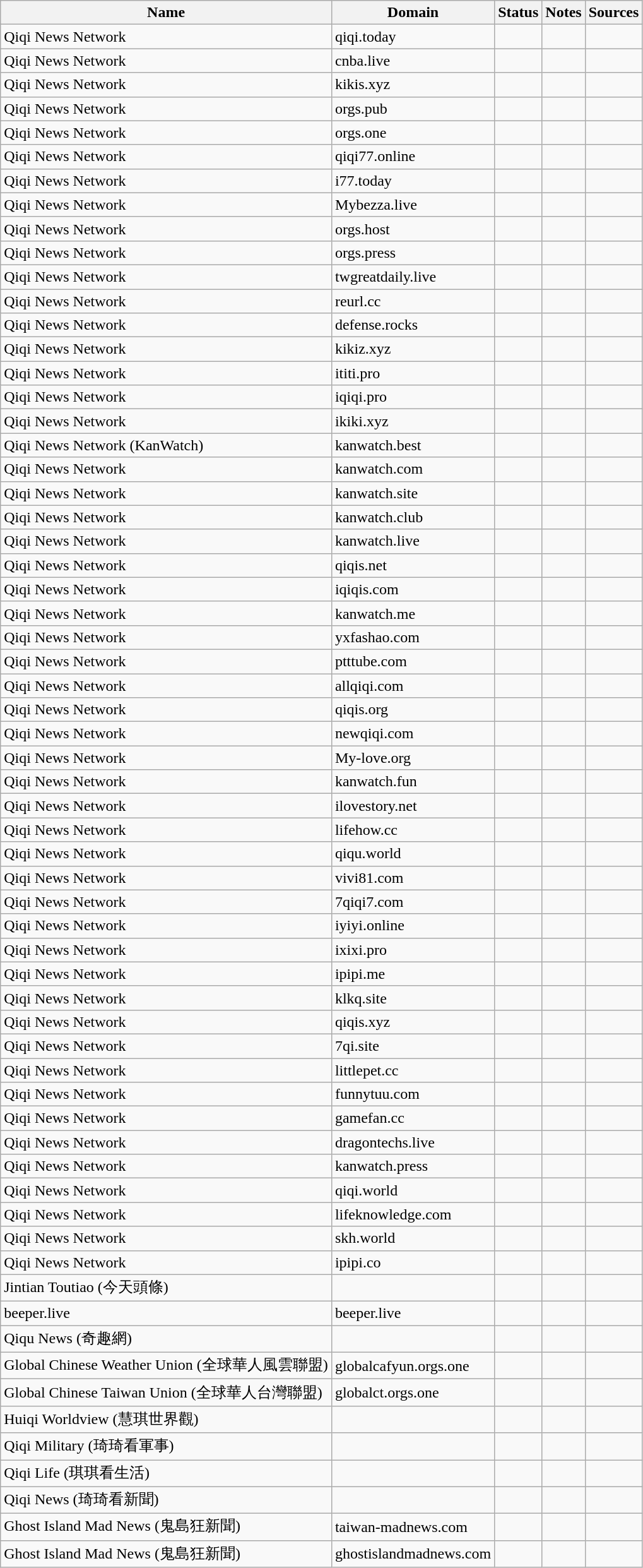<table class="wikitable sortable mw-collapsible">
<tr>
<th>Name</th>
<th>Domain</th>
<th>Status</th>
<th class="sortable">Notes</th>
<th class="unsortable">Sources</th>
</tr>
<tr>
<td>Qiqi News Network</td>
<td>qiqi.today</td>
<td></td>
<td></td>
<td></td>
</tr>
<tr>
<td>Qiqi News Network</td>
<td>cnba.live</td>
<td></td>
<td></td>
<td></td>
</tr>
<tr>
<td>Qiqi News Network</td>
<td>kikis.xyz</td>
<td></td>
<td></td>
<td></td>
</tr>
<tr>
<td>Qiqi News Network</td>
<td>orgs.pub</td>
<td></td>
<td></td>
<td></td>
</tr>
<tr>
<td>Qiqi News Network</td>
<td>orgs.one</td>
<td></td>
<td></td>
<td></td>
</tr>
<tr>
<td>Qiqi News Network</td>
<td>qiqi77.online</td>
<td></td>
<td></td>
<td></td>
</tr>
<tr>
<td>Qiqi News Network</td>
<td>i77.today</td>
<td></td>
<td></td>
<td></td>
</tr>
<tr>
<td>Qiqi News Network</td>
<td>Mybezza.live</td>
<td></td>
<td></td>
<td></td>
</tr>
<tr>
<td>Qiqi News Network</td>
<td>orgs.host</td>
<td></td>
<td></td>
<td></td>
</tr>
<tr>
<td>Qiqi News Network</td>
<td>orgs.press</td>
<td></td>
<td></td>
<td></td>
</tr>
<tr>
<td>Qiqi News Network</td>
<td>twgreatdaily.live</td>
<td></td>
<td></td>
<td></td>
</tr>
<tr>
<td>Qiqi News Network</td>
<td>reurl.cc</td>
<td></td>
<td></td>
<td></td>
</tr>
<tr>
<td>Qiqi News Network</td>
<td>defense.rocks</td>
<td></td>
<td></td>
<td></td>
</tr>
<tr>
<td>Qiqi News Network</td>
<td>kikiz.xyz</td>
<td></td>
<td></td>
<td></td>
</tr>
<tr>
<td>Qiqi News Network</td>
<td>ititi.pro</td>
<td></td>
<td></td>
<td></td>
</tr>
<tr>
<td>Qiqi News Network</td>
<td>iqiqi.pro</td>
<td></td>
<td></td>
<td></td>
</tr>
<tr>
<td>Qiqi News Network</td>
<td>ikiki.xyz</td>
<td></td>
<td></td>
<td></td>
</tr>
<tr>
<td>Qiqi News Network (KanWatch)</td>
<td>kanwatch.best</td>
<td></td>
<td></td>
<td></td>
</tr>
<tr>
<td>Qiqi News Network</td>
<td>kanwatch.com</td>
<td></td>
<td></td>
<td></td>
</tr>
<tr>
<td>Qiqi News Network</td>
<td>kanwatch.site</td>
<td></td>
<td></td>
<td></td>
</tr>
<tr>
<td>Qiqi News Network</td>
<td>kanwatch.club</td>
<td></td>
<td></td>
<td></td>
</tr>
<tr>
<td>Qiqi News Network</td>
<td>kanwatch.live</td>
<td></td>
<td></td>
<td></td>
</tr>
<tr>
<td>Qiqi News Network</td>
<td>qiqis.net</td>
<td></td>
<td></td>
<td></td>
</tr>
<tr>
<td>Qiqi News Network</td>
<td>iqiqis.com</td>
<td></td>
<td></td>
<td></td>
</tr>
<tr>
<td>Qiqi News Network</td>
<td>kanwatch.me</td>
<td></td>
<td></td>
<td></td>
</tr>
<tr>
<td>Qiqi News Network</td>
<td>yxfashao.com</td>
<td></td>
<td></td>
<td></td>
</tr>
<tr>
<td>Qiqi News Network</td>
<td>ptttube.com</td>
<td></td>
<td></td>
<td></td>
</tr>
<tr>
<td>Qiqi News Network</td>
<td>allqiqi.com</td>
<td></td>
<td></td>
<td></td>
</tr>
<tr>
<td>Qiqi News Network</td>
<td>qiqis.org</td>
<td></td>
<td></td>
<td></td>
</tr>
<tr>
<td>Qiqi News Network</td>
<td>newqiqi.com</td>
<td></td>
<td></td>
<td></td>
</tr>
<tr>
<td>Qiqi News Network</td>
<td>My-love.org</td>
<td></td>
<td></td>
<td></td>
</tr>
<tr>
<td>Qiqi News Network</td>
<td>kanwatch.fun</td>
<td></td>
<td></td>
<td></td>
</tr>
<tr>
<td>Qiqi News Network</td>
<td>ilovestory.net</td>
<td></td>
<td></td>
<td></td>
</tr>
<tr>
<td>Qiqi News Network</td>
<td>lifehow.cc</td>
<td></td>
<td></td>
<td></td>
</tr>
<tr>
<td>Qiqi News Network</td>
<td>qiqu.world</td>
<td></td>
<td></td>
<td></td>
</tr>
<tr>
<td>Qiqi News Network</td>
<td>vivi81.com</td>
<td></td>
<td></td>
<td></td>
</tr>
<tr>
<td>Qiqi News Network</td>
<td>7qiqi7.com</td>
<td></td>
<td></td>
<td></td>
</tr>
<tr>
<td>Qiqi News Network</td>
<td>iyiyi.online</td>
<td></td>
<td></td>
<td></td>
</tr>
<tr>
<td>Qiqi News Network</td>
<td>ixixi.pro</td>
<td></td>
<td></td>
<td></td>
</tr>
<tr>
<td>Qiqi News Network</td>
<td>ipipi.me</td>
<td></td>
<td></td>
<td></td>
</tr>
<tr>
<td>Qiqi News Network</td>
<td>klkq.site</td>
<td></td>
<td></td>
<td></td>
</tr>
<tr>
<td>Qiqi News Network</td>
<td>qiqis.xyz</td>
<td></td>
<td></td>
<td></td>
</tr>
<tr>
<td>Qiqi News Network</td>
<td>7qi.site</td>
<td></td>
<td></td>
<td></td>
</tr>
<tr>
<td>Qiqi News Network</td>
<td>littlepet.cc</td>
<td></td>
<td></td>
<td></td>
</tr>
<tr>
<td>Qiqi News Network</td>
<td>funnytuu.com</td>
<td></td>
<td></td>
<td></td>
</tr>
<tr>
<td>Qiqi News Network</td>
<td>gamefan.cc</td>
<td></td>
<td></td>
<td></td>
</tr>
<tr>
<td>Qiqi News Network</td>
<td>dragontechs.live</td>
<td></td>
<td></td>
<td></td>
</tr>
<tr>
<td>Qiqi News Network</td>
<td>kanwatch.press</td>
<td></td>
<td></td>
<td></td>
</tr>
<tr>
<td>Qiqi News Network</td>
<td>qiqi.world</td>
<td></td>
<td></td>
<td></td>
</tr>
<tr>
<td>Qiqi News Network</td>
<td>lifeknowledge.com</td>
<td></td>
<td></td>
<td></td>
</tr>
<tr>
<td>Qiqi News Network</td>
<td>skh.world</td>
<td></td>
<td></td>
<td></td>
</tr>
<tr>
<td>Qiqi News Network</td>
<td>ipipi.co</td>
<td></td>
<td></td>
<td></td>
</tr>
<tr>
<td>Jintian Toutiao (今天頭條)</td>
<td></td>
<td></td>
<td></td>
<td></td>
</tr>
<tr>
<td>beeper.live</td>
<td>beeper.live</td>
<td></td>
<td></td>
<td></td>
</tr>
<tr>
<td>Qiqu News (奇趣網)</td>
<td></td>
<td></td>
<td></td>
<td></td>
</tr>
<tr>
<td>Global Chinese Weather Union (全球華人風雲聯盟)</td>
<td><abbr>globalcafyun.orgs.one</abbr></td>
<td></td>
<td></td>
<td></td>
</tr>
<tr>
<td>Global Chinese Taiwan Union (全球華人台灣聯盟)</td>
<td><abbr>globalct.orgs.one</abbr></td>
<td></td>
<td></td>
<td></td>
</tr>
<tr>
<td>Huiqi Worldview (慧琪世界觀)</td>
<td></td>
<td></td>
<td></td>
<td></td>
</tr>
<tr>
<td>Qiqi Military (琦琦看軍事)</td>
<td></td>
<td></td>
<td></td>
<td></td>
</tr>
<tr>
<td>Qiqi Life (琪琪看生活)</td>
<td></td>
<td></td>
<td></td>
<td></td>
</tr>
<tr>
<td>Qiqi News (琦琦看新聞)</td>
<td></td>
<td></td>
<td></td>
<td></td>
</tr>
<tr>
<td>Ghost Island Mad News (鬼島狂新聞)</td>
<td>taiwan-madnews.com</td>
<td></td>
<td></td>
<td></td>
</tr>
<tr>
<td>Ghost Island Mad News (鬼島狂新聞)</td>
<td>ghostislandmadnews.com</td>
<td></td>
<td></td>
<td></td>
</tr>
</table>
